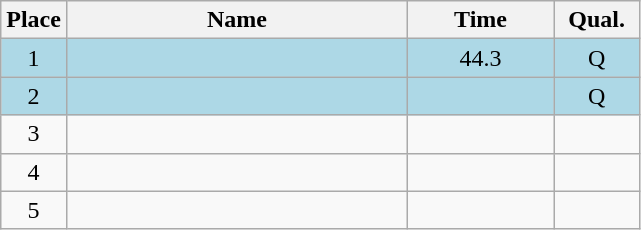<table class=wikitable style="text-align:center">
<tr>
<th width=20>Place</th>
<th width=220>Name</th>
<th width=90>Time</th>
<th width=50>Qual.</th>
</tr>
<tr bgcolor=lightblue>
<td>1</td>
<td align=left></td>
<td>44.3</td>
<td>Q</td>
</tr>
<tr bgcolor=lightblue>
<td>2</td>
<td align=left></td>
<td></td>
<td>Q</td>
</tr>
<tr>
<td>3</td>
<td align=left></td>
<td></td>
<td></td>
</tr>
<tr>
<td>4</td>
<td align=left></td>
<td></td>
<td></td>
</tr>
<tr>
<td>5</td>
<td align=left></td>
<td></td>
<td></td>
</tr>
</table>
